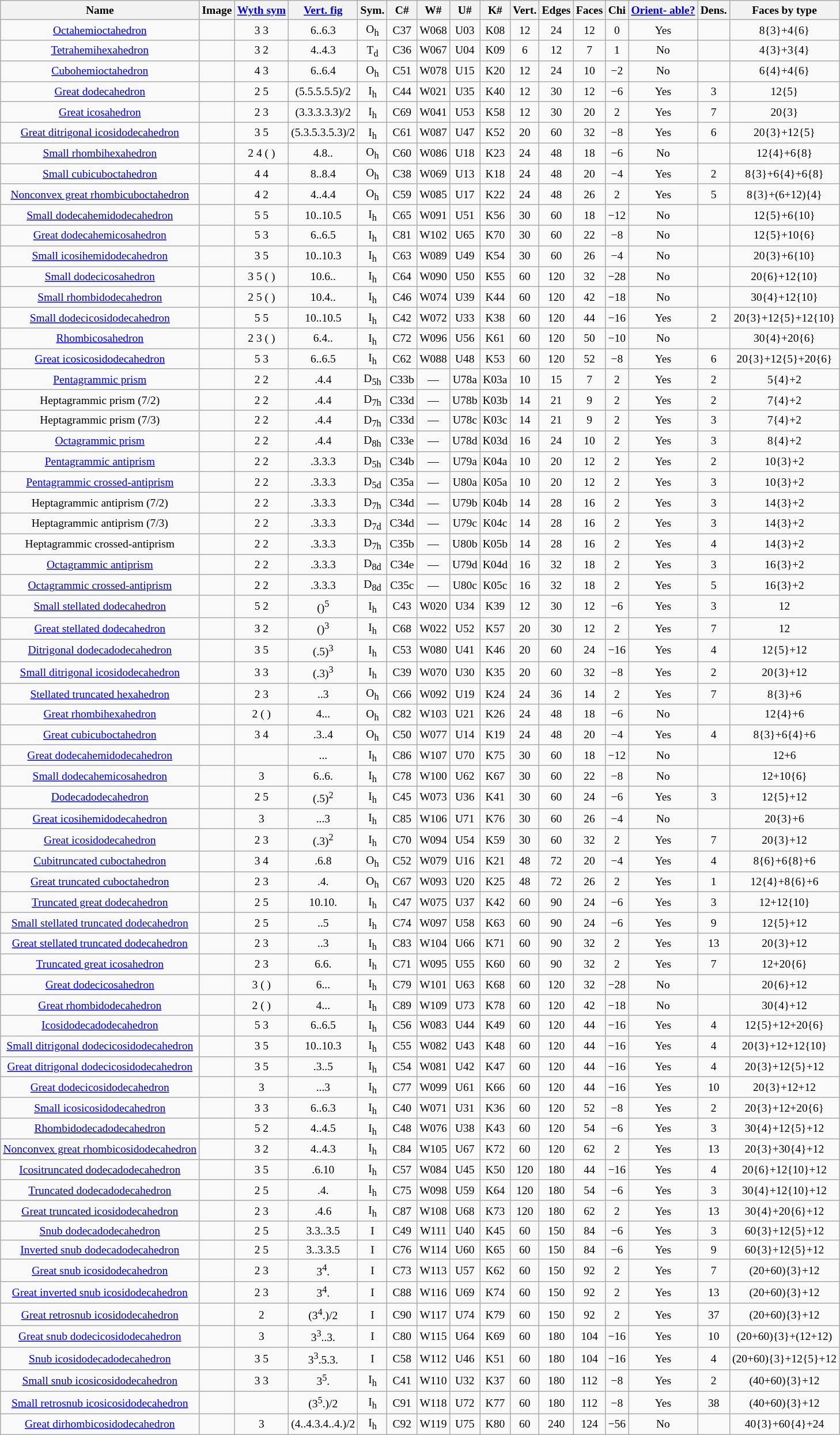<table class="wikitable sortable" style="text-align:center;font-size:small;">
<tr>
<th>Name</th>
<th>Image</th>
<th><a href='#'>Wyth sym</a></th>
<th><a href='#'>Vert. fig</a></th>
<th>Sym.</th>
<th>C#</th>
<th>W#</th>
<th>U#</th>
<th>K#</th>
<th>Vert.</th>
<th>Edges</th>
<th>Faces</th>
<th>Chi</th>
<th><a href='#'>Orient- able?</a></th>
<th>Dens.</th>
<th>Faces by type</th>
</tr>
<tr>
<td><a href='#'>Octahemioctahedron</a></td>
<td></td>
<td> 3  3</td>
<td> 6..6.3</td>
<td>O<sub>h</sub></td>
<td>C37</td>
<td>W068</td>
<td>U03</td>
<td>K08</td>
<td>12</td>
<td>24</td>
<td>12</td>
<td>0</td>
<td>Yes</td>
<td> </td>
<td>8{3}+4{6}</td>
</tr>
<tr>
<td><a href='#'>Tetrahemihexahedron</a></td>
<td></td>
<td> 3  2</td>
<td> 4..4.3</td>
<td>T<sub>d</sub></td>
<td>C36</td>
<td>W067</td>
<td>U04</td>
<td>K09</td>
<td>6</td>
<td>12</td>
<td>7</td>
<td>1</td>
<td>No</td>
<td> </td>
<td>4{3}+3{4}</td>
</tr>
<tr>
<td><a href='#'>Cubohemioctahedron</a></td>
<td></td>
<td> 4  3</td>
<td> 6..6.4</td>
<td>O<sub>h</sub></td>
<td>C51</td>
<td>W078</td>
<td>U15</td>
<td>K20</td>
<td>12</td>
<td>24</td>
<td>10</td>
<td>−2</td>
<td>No</td>
<td> </td>
<td>6{4}+4{6}</td>
</tr>
<tr>
<td><a href='#'>Great dodecahedron</a></td>
<td></td>
<td>  2 5</td>
<td> (5.5.5.5.5)/2</td>
<td>I<sub>h</sub></td>
<td>C44</td>
<td>W021</td>
<td>U35</td>
<td>K40</td>
<td>12</td>
<td>30</td>
<td>12</td>
<td>−6</td>
<td>Yes</td>
<td>3</td>
<td>12{5}</td>
</tr>
<tr>
<td><a href='#'>Great icosahedron</a></td>
<td></td>
<td>  2 3</td>
<td> (3.3.3.3.3)/2</td>
<td>I<sub>h</sub></td>
<td>C69</td>
<td>W041</td>
<td>U53</td>
<td>K58</td>
<td>12</td>
<td>30</td>
<td>20</td>
<td>2</td>
<td>Yes</td>
<td>7</td>
<td>20{3}</td>
</tr>
<tr>
<td><a href='#'>Great ditrigonal icosidodecahedron</a></td>
<td></td>
<td>  3 5</td>
<td> (5.3.5.3.5.3)/2</td>
<td>I<sub>h</sub></td>
<td>C61</td>
<td>W087</td>
<td>U47</td>
<td>K52</td>
<td>20</td>
<td>60</td>
<td>32</td>
<td>−8</td>
<td>Yes</td>
<td>6</td>
<td>20{3}+12{5}</td>
</tr>
<tr>
<td><a href='#'>Small rhombihexahedron</a></td>
<td></td>
<td>2 4 ( ) </td>
<td> 4.8..</td>
<td>O<sub>h</sub></td>
<td>C60</td>
<td>W086</td>
<td>U18</td>
<td>K23</td>
<td>24</td>
<td>48</td>
<td>18</td>
<td>−6</td>
<td>No</td>
<td> </td>
<td>12{4}+6{8}</td>
</tr>
<tr>
<td><a href='#'>Small cubicuboctahedron</a></td>
<td></td>
<td> 4  4</td>
<td> 8..8.4</td>
<td>O<sub>h</sub></td>
<td>C38</td>
<td>W069</td>
<td>U13</td>
<td>K18</td>
<td>24</td>
<td>48</td>
<td>20</td>
<td>−4</td>
<td>Yes</td>
<td>2</td>
<td>8{3}+6{4}+6{8}</td>
</tr>
<tr>
<td><a href='#'>Nonconvex great rhombicuboctahedron</a></td>
<td></td>
<td> 4  2</td>
<td> 4..4.4</td>
<td>O<sub>h</sub></td>
<td>C59</td>
<td>W085</td>
<td>U17</td>
<td>K22</td>
<td>24</td>
<td>48</td>
<td>26</td>
<td>2</td>
<td>Yes</td>
<td>5</td>
<td>8{3}+(6+12){4}</td>
</tr>
<tr>
<td><a href='#'>Small dodecahemidodecahedron</a></td>
<td></td>
<td> 5  5</td>
<td> 10..10.5</td>
<td>I<sub>h</sub></td>
<td>C65</td>
<td>W091</td>
<td>U51</td>
<td>K56</td>
<td>30</td>
<td>60</td>
<td>18</td>
<td>−12</td>
<td>No</td>
<td> </td>
<td>12{5}+6{10}</td>
</tr>
<tr>
<td><a href='#'>Great dodecahemicosahedron</a></td>
<td></td>
<td> 5  3</td>
<td> 6..6.5</td>
<td>I<sub>h</sub></td>
<td>C81</td>
<td>W102</td>
<td>U65</td>
<td>K70</td>
<td>30</td>
<td>60</td>
<td>22</td>
<td>−8</td>
<td>No</td>
<td> </td>
<td>12{5}+10{6}</td>
</tr>
<tr>
<td><a href='#'>Small icosihemidodecahedron</a></td>
<td></td>
<td> 3  5</td>
<td> 10..10.3</td>
<td>I<sub>h</sub></td>
<td>C63</td>
<td>W089</td>
<td>U49</td>
<td>K54</td>
<td>30</td>
<td>60</td>
<td>26</td>
<td>−4</td>
<td>No</td>
<td> </td>
<td>20{3}+6{10}</td>
</tr>
<tr>
<td><a href='#'>Small dodecicosahedron</a></td>
<td></td>
<td>3 5 ( ) </td>
<td> 10.6..</td>
<td>I<sub>h</sub></td>
<td>C64</td>
<td>W090</td>
<td>U50</td>
<td>K55</td>
<td>60</td>
<td>120</td>
<td>32</td>
<td>−28</td>
<td>No</td>
<td> </td>
<td>20{6}+12{10}</td>
</tr>
<tr>
<td><a href='#'>Small rhombidodecahedron</a></td>
<td></td>
<td>2 5 ( ) </td>
<td> 10.4..</td>
<td>I<sub>h</sub></td>
<td>C46</td>
<td>W074</td>
<td>U39</td>
<td>K44</td>
<td>60</td>
<td>120</td>
<td>42</td>
<td>−18</td>
<td>No</td>
<td> </td>
<td>30{4}+12{10}</td>
</tr>
<tr>
<td><a href='#'>Small dodecicosidodecahedron</a></td>
<td></td>
<td> 5  5</td>
<td> 10..10.5</td>
<td>I<sub>h</sub></td>
<td>C42</td>
<td>W072</td>
<td>U33</td>
<td>K38</td>
<td>60</td>
<td>120</td>
<td>44</td>
<td>−16</td>
<td>Yes</td>
<td>2</td>
<td>20{3}+12{5}+12{10}</td>
</tr>
<tr>
<td><a href='#'>Rhombicosahedron</a></td>
<td></td>
<td>2 3 ( ) </td>
<td> 6.4..</td>
<td>I<sub>h</sub></td>
<td>C72</td>
<td>W096</td>
<td>U56</td>
<td>K61</td>
<td>60</td>
<td>120</td>
<td>50</td>
<td>−10</td>
<td>No</td>
<td> </td>
<td>30{4}+20{6}</td>
</tr>
<tr>
<td><a href='#'>Great icosicosidodecahedron</a></td>
<td></td>
<td> 5  3</td>
<td> 6..6.5</td>
<td>I<sub>h</sub></td>
<td>C62</td>
<td>W088</td>
<td>U48</td>
<td>K53</td>
<td>60</td>
<td>120</td>
<td>52</td>
<td>−8</td>
<td>Yes</td>
<td>6</td>
<td>20{3}+12{5}+20{6}</td>
</tr>
<tr>
<td><a href='#'>Pentagrammic prism</a></td>
<td></td>
<td>2   2</td>
<td> .4.4</td>
<td>D<sub>5h</sub></td>
<td>C33b</td>
<td>—</td>
<td>U78a</td>
<td>K03a</td>
<td>10</td>
<td>15</td>
<td>7</td>
<td>2</td>
<td>Yes</td>
<td>2</td>
<td>5{4}+2</td>
</tr>
<tr>
<td>Heptagrammic prism (7/2)</td>
<td></td>
<td>2   2</td>
<td> .4.4</td>
<td>D<sub>7h</sub></td>
<td>C33d</td>
<td>—</td>
<td>U78b</td>
<td>K03b</td>
<td>14</td>
<td>21</td>
<td>9</td>
<td>2</td>
<td>Yes</td>
<td>2</td>
<td>7{4}+2</td>
</tr>
<tr>
<td>Heptagrammic prism (7/3)</td>
<td></td>
<td>2   2</td>
<td> .4.4</td>
<td>D<sub>7h</sub></td>
<td>C33d</td>
<td>—</td>
<td>U78c</td>
<td>K03c</td>
<td>14</td>
<td>21</td>
<td>9</td>
<td>2</td>
<td>Yes</td>
<td>3</td>
<td>7{4}+2</td>
</tr>
<tr>
<td><a href='#'>Octagrammic prism</a></td>
<td></td>
<td>2   2</td>
<td> .4.4</td>
<td>D<sub>8h</sub></td>
<td>C33e</td>
<td>—</td>
<td>U78d</td>
<td>K03d</td>
<td>16</td>
<td>24</td>
<td>10</td>
<td>2</td>
<td>Yes</td>
<td>3</td>
<td>8{4}+2</td>
</tr>
<tr>
<td><a href='#'>Pentagrammic antiprism</a></td>
<td></td>
<td> 2 2 </td>
<td> .3.3.3</td>
<td>D<sub>5h</sub></td>
<td>C34b</td>
<td>—</td>
<td>U79a</td>
<td>K04a</td>
<td>10</td>
<td>20</td>
<td>12</td>
<td>2</td>
<td>Yes</td>
<td>2</td>
<td>10{3}+2</td>
</tr>
<tr>
<td><a href='#'>Pentagrammic crossed-antiprism</a></td>
<td></td>
<td> 2 2 </td>
<td> .3.3.3</td>
<td>D<sub>5d</sub></td>
<td>C35a</td>
<td>—</td>
<td>U80a</td>
<td>K05a</td>
<td>10</td>
<td>20</td>
<td>12</td>
<td>2</td>
<td>Yes</td>
<td>3</td>
<td>10{3}+2</td>
</tr>
<tr>
<td>Heptagrammic antiprism (7/2)</td>
<td></td>
<td> 2 2 </td>
<td> .3.3.3</td>
<td>D<sub>7h</sub></td>
<td>C34d</td>
<td>—</td>
<td>U79b</td>
<td>K04b</td>
<td>14</td>
<td>28</td>
<td>16</td>
<td>2</td>
<td>Yes</td>
<td>3</td>
<td>14{3}+2</td>
</tr>
<tr>
<td>Heptagrammic antiprism (7/3)</td>
<td></td>
<td> 2 2 </td>
<td> .3.3.3</td>
<td>D<sub>7d</sub></td>
<td>C34d</td>
<td>—</td>
<td>U79c</td>
<td>K04c</td>
<td>14</td>
<td>28</td>
<td>16</td>
<td>2</td>
<td>Yes</td>
<td>3</td>
<td>14{3}+2</td>
</tr>
<tr>
<td>Heptagrammic crossed-antiprism</td>
<td></td>
<td> 2 2 </td>
<td> .3.3.3</td>
<td>D<sub>7h</sub></td>
<td>C35b</td>
<td>—</td>
<td>U80b</td>
<td>K05b</td>
<td>14</td>
<td>28</td>
<td>16</td>
<td>2</td>
<td>Yes</td>
<td>4</td>
<td>14{3}+2</td>
</tr>
<tr>
<td><a href='#'>Octagrammic antiprism</a></td>
<td></td>
<td> 2 2 </td>
<td> .3.3.3</td>
<td>D<sub>8d</sub></td>
<td>C34e</td>
<td>—</td>
<td>U79d</td>
<td>K04d</td>
<td>16</td>
<td>32</td>
<td>18</td>
<td>2</td>
<td>Yes</td>
<td>3</td>
<td>16{3}+2</td>
</tr>
<tr>
<td><a href='#'>Octagrammic crossed-antiprism</a></td>
<td></td>
<td> 2 2 </td>
<td> .3.3.3</td>
<td>D<sub>8d</sub></td>
<td>C35c</td>
<td>—</td>
<td>U80c</td>
<td>K05c</td>
<td>16</td>
<td>32</td>
<td>18</td>
<td>2</td>
<td>Yes</td>
<td>5</td>
<td>16{3}+2</td>
</tr>
<tr>
<td><a href='#'>Small stellated dodecahedron</a></td>
<td></td>
<td>5  2 </td>
<td> ()<sup>5</sup></td>
<td>I<sub>h</sub></td>
<td>C43</td>
<td>W020</td>
<td>U34</td>
<td>K39</td>
<td>12</td>
<td>30</td>
<td>12</td>
<td>−6</td>
<td>Yes</td>
<td>3</td>
<td>12</td>
</tr>
<tr>
<td><a href='#'>Great stellated dodecahedron</a></td>
<td></td>
<td>3  2 </td>
<td> ()<sup>3</sup></td>
<td>I<sub>h</sub></td>
<td>C68</td>
<td>W022</td>
<td>U52</td>
<td>K57</td>
<td>20</td>
<td>30</td>
<td>12</td>
<td>2</td>
<td>Yes</td>
<td>7</td>
<td>12</td>
</tr>
<tr>
<td><a href='#'>Ditrigonal dodecadodecahedron</a></td>
<td></td>
<td>3   5</td>
<td> (.5)<sup>3</sup></td>
<td>I<sub>h</sub></td>
<td>C53</td>
<td>W080</td>
<td>U41</td>
<td>K46</td>
<td>20</td>
<td>60</td>
<td>24</td>
<td>−16</td>
<td>Yes</td>
<td>4</td>
<td>12{5}+12</td>
</tr>
<tr>
<td><a href='#'>Small ditrigonal icosidodecahedron</a></td>
<td></td>
<td>3   3</td>
<td> (.3)<sup>3</sup></td>
<td>I<sub>h</sub></td>
<td>C39</td>
<td>W070</td>
<td>U30</td>
<td>K35</td>
<td>20</td>
<td>60</td>
<td>32</td>
<td>−8</td>
<td>Yes</td>
<td>2</td>
<td>20{3}+12</td>
</tr>
<tr>
<td><a href='#'>Stellated truncated hexahedron</a></td>
<td></td>
<td>2 3  </td>
<td> ..3</td>
<td>O<sub>h</sub></td>
<td>C66</td>
<td>W092</td>
<td>U19</td>
<td>K24</td>
<td>24</td>
<td>36</td>
<td>14</td>
<td>2</td>
<td>Yes</td>
<td>7</td>
<td>8{3}+6</td>
</tr>
<tr>
<td><a href='#'>Great rhombihexahedron</a></td>
<td></td>
<td>2  ( ) </td>
<td> 4...</td>
<td>O<sub>h</sub></td>
<td>C82</td>
<td>W103</td>
<td>U21</td>
<td>K26</td>
<td>24</td>
<td>48</td>
<td>18</td>
<td>−6</td>
<td>No</td>
<td> </td>
<td>12{4}+6</td>
</tr>
<tr>
<td><a href='#'>Great cubicuboctahedron</a></td>
<td></td>
<td>3 4  </td>
<td> .3..4</td>
<td>O<sub>h</sub></td>
<td>C50</td>
<td>W077</td>
<td>U14</td>
<td>K19</td>
<td>24</td>
<td>48</td>
<td>20</td>
<td>−4</td>
<td>Yes</td>
<td>4</td>
<td>8{3}+6{4}+6</td>
</tr>
<tr>
<td><a href='#'>Great dodecahemidodecahedron</a></td>
<td></td>
<td>   </td>
<td> ...</td>
<td>I<sub>h</sub></td>
<td>C86</td>
<td>W107</td>
<td>U70</td>
<td>K75</td>
<td>30</td>
<td>60</td>
<td>18</td>
<td>−12</td>
<td>No</td>
<td> </td>
<td>12+6</td>
</tr>
<tr>
<td><a href='#'>Small dodecahemicosahedron</a></td>
<td></td>
<td>   3</td>
<td> 6..6.</td>
<td>I<sub>h</sub></td>
<td>C78</td>
<td>W100</td>
<td>U62</td>
<td>K67</td>
<td>30</td>
<td>60</td>
<td>22</td>
<td>−8</td>
<td>No</td>
<td> </td>
<td>12+10{6}</td>
</tr>
<tr>
<td><a href='#'>Dodecadodecahedron</a></td>
<td></td>
<td>2  5 </td>
<td> (.5)<sup>2</sup></td>
<td>I<sub>h</sub></td>
<td>C45</td>
<td>W073</td>
<td>U36</td>
<td>K41</td>
<td>30</td>
<td>60</td>
<td>24</td>
<td>−6</td>
<td>Yes</td>
<td>3</td>
<td>12{5}+12</td>
</tr>
<tr>
<td><a href='#'>Great icosihemidodecahedron</a></td>
<td></td>
<td> 3  </td>
<td> ...3</td>
<td>I<sub>h</sub></td>
<td>C85</td>
<td>W106</td>
<td>U71</td>
<td>K76</td>
<td>30</td>
<td>60</td>
<td>26</td>
<td>−4</td>
<td>No</td>
<td> </td>
<td>20{3}+6</td>
</tr>
<tr>
<td><a href='#'>Great icosidodecahedron</a></td>
<td></td>
<td>2  3 </td>
<td> (.3)<sup>2</sup></td>
<td>I<sub>h</sub></td>
<td>C70</td>
<td>W094</td>
<td>U54</td>
<td>K59</td>
<td>30</td>
<td>60</td>
<td>32</td>
<td>2</td>
<td>Yes</td>
<td>7</td>
<td>20{3}+12</td>
</tr>
<tr>
<td><a href='#'>Cubitruncated cuboctahedron</a></td>
<td></td>
<td> 3 4 </td>
<td> .6.8</td>
<td>O<sub>h</sub></td>
<td>C52</td>
<td>W079</td>
<td>U16</td>
<td>K21</td>
<td>48</td>
<td>72</td>
<td>20</td>
<td>−4</td>
<td>Yes</td>
<td>4</td>
<td>8{6}+6{8}+6</td>
</tr>
<tr>
<td><a href='#'>Great truncated cuboctahedron</a></td>
<td></td>
<td> 2 3 </td>
<td> .4.</td>
<td>O<sub>h</sub></td>
<td>C67</td>
<td>W093</td>
<td>U20</td>
<td>K25</td>
<td>48</td>
<td>72</td>
<td>26</td>
<td>2</td>
<td>Yes</td>
<td>1</td>
<td>12{4}+8{6}+6</td>
</tr>
<tr>
<td><a href='#'>Truncated great dodecahedron</a></td>
<td></td>
<td>2   5</td>
<td> 10.10.</td>
<td>I<sub>h</sub></td>
<td>C47</td>
<td>W075</td>
<td>U37</td>
<td>K42</td>
<td>60</td>
<td>90</td>
<td>24</td>
<td>−6</td>
<td>Yes</td>
<td>3</td>
<td>12+12{10}</td>
</tr>
<tr>
<td><a href='#'>Small stellated truncated dodecahedron</a></td>
<td></td>
<td>2 5  </td>
<td> ..5</td>
<td>I<sub>h</sub></td>
<td>C74</td>
<td>W097</td>
<td>U58</td>
<td>K63</td>
<td>60</td>
<td>90</td>
<td>24</td>
<td>−6</td>
<td>Yes</td>
<td>9</td>
<td>12{5}+12</td>
</tr>
<tr>
<td><a href='#'>Great stellated truncated dodecahedron</a></td>
<td></td>
<td>2 3  </td>
<td> ..3</td>
<td>I<sub>h</sub></td>
<td>C83</td>
<td>W104</td>
<td>U66</td>
<td>K71</td>
<td>60</td>
<td>90</td>
<td>32</td>
<td>2</td>
<td>Yes</td>
<td>13</td>
<td>20{3}+12</td>
</tr>
<tr>
<td><a href='#'>Truncated great icosahedron</a></td>
<td></td>
<td>2   3</td>
<td> 6.6.</td>
<td>I<sub>h</sub></td>
<td>C71</td>
<td>W095</td>
<td>U55</td>
<td>K60</td>
<td>60</td>
<td>90</td>
<td>32</td>
<td>2</td>
<td>Yes</td>
<td>7</td>
<td>12+20{6}</td>
</tr>
<tr>
<td><a href='#'>Great dodecicosahedron</a></td>
<td></td>
<td>3 ( ) </td>
<td> 6...</td>
<td>I<sub>h</sub></td>
<td>C79</td>
<td>W101</td>
<td>U63</td>
<td>K68</td>
<td>60</td>
<td>120</td>
<td>32</td>
<td>−28</td>
<td>No</td>
<td> </td>
<td>20{6}+12</td>
</tr>
<tr>
<td><a href='#'>Great rhombidodecahedron</a></td>
<td></td>
<td>2  ( ) </td>
<td> 4...</td>
<td>I<sub>h</sub></td>
<td>C89</td>
<td>W109</td>
<td>U73</td>
<td>K78</td>
<td>60</td>
<td>120</td>
<td>42</td>
<td>−18</td>
<td>No</td>
<td> </td>
<td>30{4}+12</td>
</tr>
<tr>
<td><a href='#'>Icosidodecadodecahedron</a></td>
<td></td>
<td> 5  3</td>
<td> 6..6.5</td>
<td>I<sub>h</sub></td>
<td>C56</td>
<td>W083</td>
<td>U44</td>
<td>K49</td>
<td>60</td>
<td>120</td>
<td>44</td>
<td>−16</td>
<td>Yes</td>
<td>4</td>
<td>12{5}+12+20{6}</td>
</tr>
<tr>
<td><a href='#'>Small ditrigonal dodecicosidodecahedron</a></td>
<td></td>
<td> 3  5</td>
<td> 10..10.3</td>
<td>I<sub>h</sub></td>
<td>C55</td>
<td>W082</td>
<td>U43</td>
<td>K48</td>
<td>60</td>
<td>120</td>
<td>44</td>
<td>−16</td>
<td>Yes</td>
<td>4</td>
<td>20{3}+12+12{10}</td>
</tr>
<tr>
<td><a href='#'>Great ditrigonal dodecicosidodecahedron</a></td>
<td></td>
<td>3 5  </td>
<td> .3..5</td>
<td>I<sub>h</sub></td>
<td>C54</td>
<td>W081</td>
<td>U42</td>
<td>K47</td>
<td>60</td>
<td>120</td>
<td>44</td>
<td>−16</td>
<td>Yes</td>
<td>4</td>
<td>20{3}+12{5}+12</td>
</tr>
<tr>
<td><a href='#'>Great dodecicosidodecahedron</a></td>
<td></td>
<td> 3  </td>
<td> ...3</td>
<td>I<sub>h</sub></td>
<td>C77</td>
<td>W099</td>
<td>U61</td>
<td>K66</td>
<td>60</td>
<td>120</td>
<td>44</td>
<td>−16</td>
<td>Yes</td>
<td>10</td>
<td>20{3}+12+12</td>
</tr>
<tr>
<td><a href='#'>Small icosicosidodecahedron</a></td>
<td></td>
<td> 3  3</td>
<td> 6..6.3</td>
<td>I<sub>h</sub></td>
<td>C40</td>
<td>W071</td>
<td>U31</td>
<td>K36</td>
<td>60</td>
<td>120</td>
<td>52</td>
<td>−8</td>
<td>Yes</td>
<td>2</td>
<td>20{3}+12+20{6}</td>
</tr>
<tr>
<td><a href='#'>Rhombidodecadodecahedron</a></td>
<td></td>
<td> 5  2</td>
<td> 4..4.5</td>
<td>I<sub>h</sub></td>
<td>C48</td>
<td>W076</td>
<td>U38</td>
<td>K43</td>
<td>60</td>
<td>120</td>
<td>54</td>
<td>−6</td>
<td>Yes</td>
<td>3</td>
<td>30{4}+12{5}+12</td>
</tr>
<tr>
<td><a href='#'>Nonconvex great rhombicosidodecahedron</a></td>
<td></td>
<td> 3  2</td>
<td> 4..4.3</td>
<td>I<sub>h</sub></td>
<td>C84</td>
<td>W105</td>
<td>U67</td>
<td>K72</td>
<td>60</td>
<td>120</td>
<td>62</td>
<td>2</td>
<td>Yes</td>
<td>13</td>
<td>20{3}+30{4}+12</td>
</tr>
<tr>
<td><a href='#'>Icositruncated dodecadodecahedron</a></td>
<td></td>
<td>3 5  </td>
<td> .6.10</td>
<td>I<sub>h</sub></td>
<td>C57</td>
<td>W084</td>
<td>U45</td>
<td>K50</td>
<td>120</td>
<td>180</td>
<td>44</td>
<td>−16</td>
<td>Yes</td>
<td>4</td>
<td>20{6}+12{10}+12</td>
</tr>
<tr>
<td><a href='#'>Truncated dodecadodecahedron</a></td>
<td></td>
<td>2 5  </td>
<td> .4.</td>
<td>I<sub>h</sub></td>
<td>C75</td>
<td>W098</td>
<td>U59</td>
<td>K64</td>
<td>120</td>
<td>180</td>
<td>54</td>
<td>−6</td>
<td>Yes</td>
<td>3</td>
<td>30{4}+12{10}+12</td>
</tr>
<tr>
<td><a href='#'>Great truncated icosidodecahedron</a></td>
<td></td>
<td>2 3  </td>
<td> .4.6</td>
<td>I<sub>h</sub></td>
<td>C87</td>
<td>W108</td>
<td>U68</td>
<td>K73</td>
<td>120</td>
<td>180</td>
<td>62</td>
<td>2</td>
<td>Yes</td>
<td>13</td>
<td>30{4}+20{6}+12</td>
</tr>
<tr>
<td><a href='#'>Snub dodecadodecahedron</a></td>
<td></td>
<td> 2  5</td>
<td> 3.3..3.5</td>
<td>I</td>
<td>C49</td>
<td>W111</td>
<td>U40</td>
<td>K45</td>
<td>60</td>
<td>150</td>
<td>84</td>
<td>−6</td>
<td>Yes</td>
<td>3</td>
<td>60{3}+12{5}+12</td>
</tr>
<tr>
<td><a href='#'>Inverted snub dodecadodecahedron</a></td>
<td></td>
<td>  2 5</td>
<td> 3..3.3.5</td>
<td>I</td>
<td>C76</td>
<td>W114</td>
<td>U60</td>
<td>K65</td>
<td>60</td>
<td>150</td>
<td>84</td>
<td>−6</td>
<td>Yes</td>
<td>9</td>
<td>60{3}+12{5}+12</td>
</tr>
<tr>
<td><a href='#'>Great snub icosidodecahedron</a></td>
<td></td>
<td> 2  3</td>
<td> 3<sup>4</sup>.</td>
<td>I</td>
<td>C73</td>
<td>W113</td>
<td>U57</td>
<td>K62</td>
<td>60</td>
<td>150</td>
<td>92</td>
<td>2</td>
<td>Yes</td>
<td>7</td>
<td>(20+60){3}+12</td>
</tr>
<tr>
<td><a href='#'>Great inverted snub icosidodecahedron</a></td>
<td></td>
<td>  2 3</td>
<td> 3<sup>4</sup>.</td>
<td>I</td>
<td>C88</td>
<td>W116</td>
<td>U69</td>
<td>K74</td>
<td>60</td>
<td>150</td>
<td>92</td>
<td>2</td>
<td>Yes</td>
<td>13</td>
<td>(20+60){3}+12</td>
</tr>
<tr>
<td><a href='#'>Great retrosnub icosidodecahedron</a></td>
<td></td>
<td> 2  </td>
<td> (3<sup>4</sup>.)/2</td>
<td>I</td>
<td>C90</td>
<td>W117</td>
<td>U74</td>
<td>K79</td>
<td>60</td>
<td>150</td>
<td>92</td>
<td>2</td>
<td>Yes</td>
<td>37</td>
<td>(20+60){3}+12</td>
</tr>
<tr>
<td><a href='#'>Great snub dodecicosidodecahedron</a></td>
<td></td>
<td>   3</td>
<td> 3<sup>3</sup>..3.</td>
<td>I</td>
<td>C80</td>
<td>W115</td>
<td>U64</td>
<td>K69</td>
<td>60</td>
<td>180</td>
<td>104</td>
<td>−16</td>
<td>Yes</td>
<td>10</td>
<td>(20+60){3}+(12+12)</td>
</tr>
<tr>
<td><a href='#'>Snub icosidodecadodecahedron</a></td>
<td></td>
<td>  3 5</td>
<td> 3<sup>3</sup>.5.3.</td>
<td>I</td>
<td>C58</td>
<td>W112</td>
<td>U46</td>
<td>K51</td>
<td>60</td>
<td>180</td>
<td>104</td>
<td>−16</td>
<td>Yes</td>
<td>4</td>
<td>(20+60){3}+12{5}+12</td>
</tr>
<tr>
<td><a href='#'>Small snub icosicosidodecahedron</a></td>
<td></td>
<td>  3 3</td>
<td> 3<sup>5</sup>.</td>
<td>I<sub>h</sub></td>
<td>C41</td>
<td>W110</td>
<td>U32</td>
<td>K37</td>
<td>60</td>
<td>180</td>
<td>112</td>
<td>−8</td>
<td>Yes</td>
<td>2</td>
<td>(40+60){3}+12</td>
</tr>
<tr>
<td><a href='#'>Small retrosnub icosicosidodecahedron</a></td>
<td></td>
<td>   </td>
<td> (3<sup>5</sup>.)/2</td>
<td>I<sub>h</sub></td>
<td>C91</td>
<td>W118</td>
<td>U72</td>
<td>K77</td>
<td>60</td>
<td>180</td>
<td>112</td>
<td>−8</td>
<td>Yes</td>
<td>38</td>
<td>(40+60){3}+12</td>
</tr>
<tr>
<td><a href='#'>Great dirhombicosidodecahedron</a></td>
<td></td>
<td nowrap>   3 </td>
<td> (4..4.3.4..4.)/2</td>
<td>I<sub>h</sub></td>
<td>C92</td>
<td>W119</td>
<td>U75</td>
<td>K80</td>
<td>60</td>
<td>240</td>
<td>124</td>
<td>−56</td>
<td>No</td>
<td> </td>
<td>40{3}+60{4}+24</td>
</tr>
</table>
